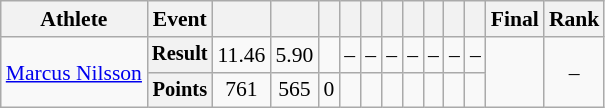<table class=wikitable style=font-size:90%>
<tr>
<th>Athlete</th>
<th>Event</th>
<th></th>
<th></th>
<th></th>
<th></th>
<th></th>
<th></th>
<th></th>
<th></th>
<th></th>
<th></th>
<th>Final</th>
<th>Rank</th>
</tr>
<tr align=center>
<td rowspan=2 align=left><a href='#'>Marcus Nilsson</a></td>
<th style=font-size:95%>Result</th>
<td>11.46</td>
<td>5.90</td>
<td></td>
<td>–</td>
<td>–</td>
<td>–</td>
<td>–</td>
<td>–</td>
<td>–</td>
<td>–</td>
<td rowspan=2></td>
<td rowspan=2>–</td>
</tr>
<tr align=center>
<th style=font-size:95%>Points</th>
<td>761</td>
<td>565</td>
<td>0</td>
<td></td>
<td></td>
<td></td>
<td></td>
<td></td>
<td></td>
<td></td>
</tr>
</table>
